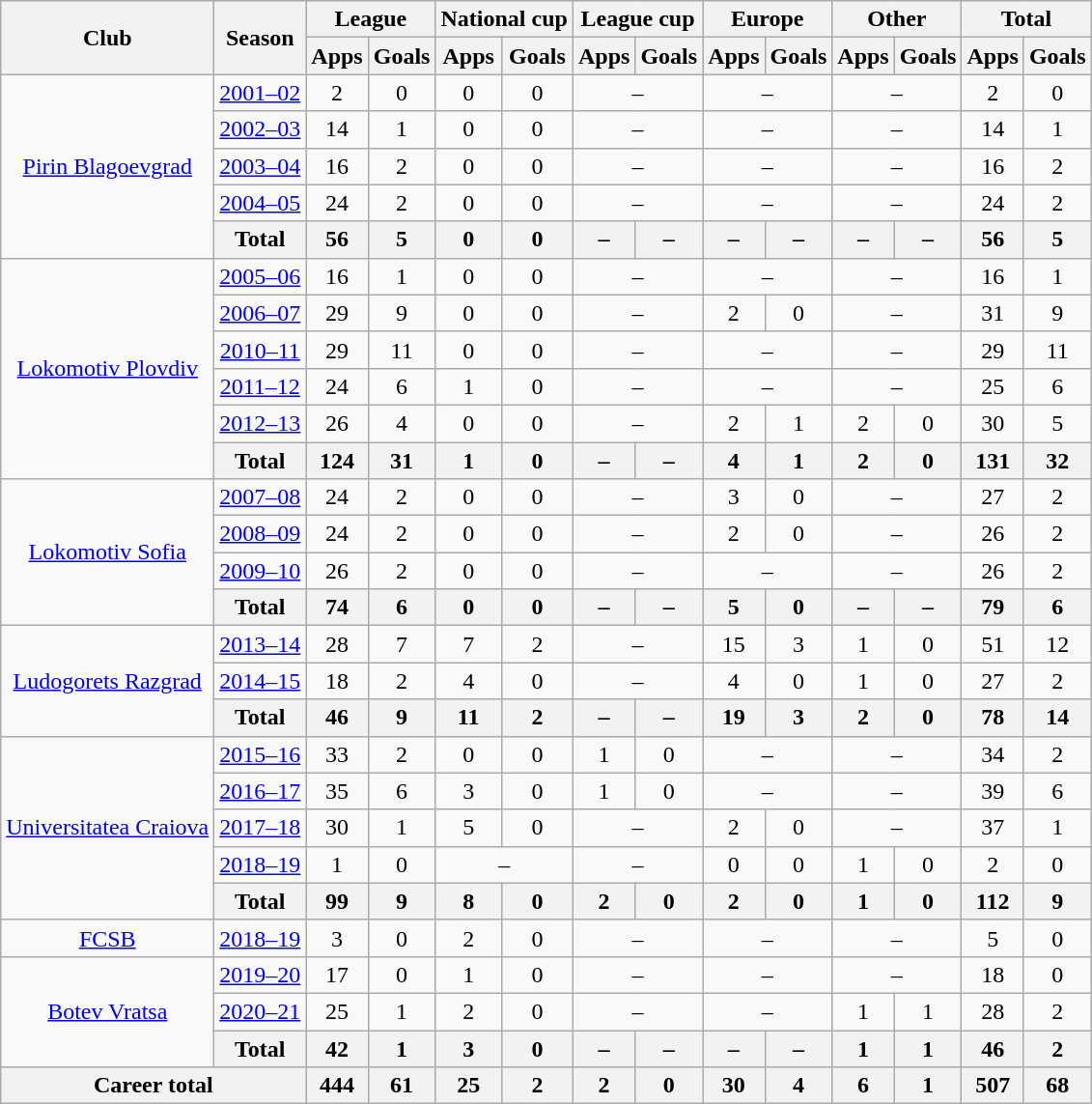<table class="wikitable" style="text-align:center">
<tr>
<th rowspan="2">Club</th>
<th rowspan="2">Season</th>
<th colspan="2">League</th>
<th colspan="2">National cup</th>
<th colspan="2">League cup</th>
<th colspan="2">Europe</th>
<th colspan="2">Other</th>
<th colspan="3">Total</th>
</tr>
<tr>
<th>Apps</th>
<th>Goals</th>
<th>Apps</th>
<th>Goals</th>
<th>Apps</th>
<th>Goals</th>
<th>Apps</th>
<th>Goals</th>
<th>Apps</th>
<th>Goals</th>
<th>Apps</th>
<th>Goals</th>
</tr>
<tr>
<td rowspan="5"><a href='#'>Pirin Blagoevgrad</a></td>
<td><a href='#'>2001–02</a></td>
<td>2</td>
<td>0</td>
<td>0</td>
<td>0</td>
<td colspan="2">–</td>
<td colspan="2">–</td>
<td colspan="2">–</td>
<td>2</td>
<td>0</td>
</tr>
<tr>
<td><a href='#'>2002–03</a></td>
<td>14</td>
<td>1</td>
<td>0</td>
<td>0</td>
<td colspan="2">–</td>
<td colspan="2">–</td>
<td colspan="2">–</td>
<td>14</td>
<td>1</td>
</tr>
<tr>
<td><a href='#'>2003–04</a></td>
<td>16</td>
<td>2</td>
<td>0</td>
<td>0</td>
<td colspan="2">–</td>
<td colspan="2">–</td>
<td colspan="2">–</td>
<td>16</td>
<td>2</td>
</tr>
<tr>
<td><a href='#'>2004–05</a></td>
<td>24</td>
<td>2</td>
<td>0</td>
<td>0</td>
<td colspan="2">–</td>
<td colspan="2">–</td>
<td colspan="2">–</td>
<td>24</td>
<td>2</td>
</tr>
<tr>
<th colspan="1">Total</th>
<th>56</th>
<th>5</th>
<th>0</th>
<th>0</th>
<th>–</th>
<th>–</th>
<th>–</th>
<th>–</th>
<th>–</th>
<th>–</th>
<th>56</th>
<th>5</th>
</tr>
<tr>
<td rowspan="6"><a href='#'>Lokomotiv Plovdiv</a></td>
<td><a href='#'>2005–06</a></td>
<td>16</td>
<td>1</td>
<td>0</td>
<td>0</td>
<td colspan="2">–</td>
<td colspan="2">–</td>
<td colspan="2">–</td>
<td>16</td>
<td>1</td>
</tr>
<tr>
<td><a href='#'>2006–07</a></td>
<td>29</td>
<td>9</td>
<td>0</td>
<td>0</td>
<td colspan="2">–</td>
<td>2</td>
<td>0</td>
<td colspan="2">–</td>
<td>31</td>
<td>9</td>
</tr>
<tr>
<td><a href='#'>2010–11</a></td>
<td>29</td>
<td>11</td>
<td>0</td>
<td>0</td>
<td colspan="2">–</td>
<td colspan="2">–</td>
<td colspan="2">–</td>
<td>29</td>
<td>11</td>
</tr>
<tr>
<td><a href='#'>2011–12</a></td>
<td>24</td>
<td>6</td>
<td>1</td>
<td>0</td>
<td colspan="2">–</td>
<td colspan="2">–</td>
<td colspan="2">–</td>
<td>25</td>
<td>6</td>
</tr>
<tr>
<td><a href='#'>2012–13</a></td>
<td>26</td>
<td>4</td>
<td>0</td>
<td>0</td>
<td colspan="2">–</td>
<td>2</td>
<td>1</td>
<td>2</td>
<td>0</td>
<td>30</td>
<td>5</td>
</tr>
<tr>
<th colspan="1">Total</th>
<th>124</th>
<th>31</th>
<th>1</th>
<th>0</th>
<th>–</th>
<th>–</th>
<th>4</th>
<th>1</th>
<th>2</th>
<th>0</th>
<th>131</th>
<th>32</th>
</tr>
<tr>
<td rowspan="4"><a href='#'>Lokomotiv Sofia</a></td>
<td><a href='#'>2007–08</a></td>
<td>24</td>
<td>2</td>
<td>0</td>
<td>0</td>
<td colspan="2">–</td>
<td>3</td>
<td>0</td>
<td colspan="2">–</td>
<td>27</td>
<td>2</td>
</tr>
<tr>
<td><a href='#'>2008–09</a></td>
<td>24</td>
<td>2</td>
<td>0</td>
<td>0</td>
<td colspan="2">–</td>
<td>2</td>
<td>0</td>
<td colspan="2">–</td>
<td>26</td>
<td>2</td>
</tr>
<tr>
<td><a href='#'>2009–10</a></td>
<td>26</td>
<td>2</td>
<td>0</td>
<td>0</td>
<td colspan="2">–</td>
<td colspan="2">–</td>
<td colspan="2">–</td>
<td>26</td>
<td>2</td>
</tr>
<tr>
<th colspan="1">Total</th>
<th>74</th>
<th>6</th>
<th>0</th>
<th>0</th>
<th>–</th>
<th>–</th>
<th>5</th>
<th>0</th>
<th>–</th>
<th>–</th>
<th>79</th>
<th>6</th>
</tr>
<tr>
<td rowspan="3"><a href='#'>Ludogorets Razgrad</a></td>
<td><a href='#'>2013–14</a></td>
<td>28</td>
<td>7</td>
<td>7</td>
<td>2</td>
<td colspan="2">–</td>
<td>15</td>
<td>3</td>
<td>1</td>
<td>0</td>
<td>51</td>
<td>12</td>
</tr>
<tr>
<td><a href='#'>2014–15</a></td>
<td>18</td>
<td>2</td>
<td>4</td>
<td>0</td>
<td colspan="2">–</td>
<td>4</td>
<td>0</td>
<td>1</td>
<td>0</td>
<td>27</td>
<td>2</td>
</tr>
<tr>
<th colspan="1">Total</th>
<th>46</th>
<th>9</th>
<th>11</th>
<th>2</th>
<th>–</th>
<th>–</th>
<th>19</th>
<th>3</th>
<th>2</th>
<th>0</th>
<th>78</th>
<th>14</th>
</tr>
<tr>
<td rowspan="5"><a href='#'>Universitatea Craiova</a></td>
<td><a href='#'>2015–16</a></td>
<td>33</td>
<td>2</td>
<td>0</td>
<td>0</td>
<td>1</td>
<td>0</td>
<td colspan="2">–</td>
<td colspan="2">–</td>
<td>34</td>
<td>2</td>
</tr>
<tr>
<td><a href='#'>2016–17</a></td>
<td>35</td>
<td>6</td>
<td>3</td>
<td>0</td>
<td>1</td>
<td>0</td>
<td colspan="2">–</td>
<td colspan="2">–</td>
<td>39</td>
<td>6</td>
</tr>
<tr>
<td><a href='#'>2017–18</a></td>
<td>30</td>
<td>1</td>
<td>5</td>
<td>0</td>
<td colspan="2">–</td>
<td>2</td>
<td>0</td>
<td colspan="2">–</td>
<td>37</td>
<td>1</td>
</tr>
<tr>
<td><a href='#'>2018–19</a></td>
<td>1</td>
<td>0</td>
<td colspan="2">–</td>
<td colspan="2">–</td>
<td>0</td>
<td>0</td>
<td>1</td>
<td>0</td>
<td>2</td>
<td>0</td>
</tr>
<tr>
<th colspan="1">Total</th>
<th>99</th>
<th>9</th>
<th>8</th>
<th>0</th>
<th>2</th>
<th>0</th>
<th>2</th>
<th>0</th>
<th>1</th>
<th>0</th>
<th>112</th>
<th>9</th>
</tr>
<tr>
<td><a href='#'>FCSB</a></td>
<td><a href='#'>2018–19</a></td>
<td>3</td>
<td>0</td>
<td>2</td>
<td>0</td>
<td colspan="2">–</td>
<td colspan="2">–</td>
<td colspan="2">–</td>
<td>5</td>
<td>0</td>
</tr>
<tr>
<td rowspan="3"><a href='#'>Botev Vratsa</a></td>
<td><a href='#'>2019–20</a></td>
<td>17</td>
<td>0</td>
<td>1</td>
<td>0</td>
<td colspan="2">–</td>
<td colspan="2">–</td>
<td colspan="2">–</td>
<td>18</td>
<td>0</td>
</tr>
<tr>
<td><a href='#'>2020–21</a></td>
<td>25</td>
<td>1</td>
<td>2</td>
<td>0</td>
<td colspan="2">–</td>
<td colspan="2">–</td>
<td>1</td>
<td>1</td>
<td>28</td>
<td>2</td>
</tr>
<tr>
<th colspan="1">Total</th>
<th>42</th>
<th>1</th>
<th>3</th>
<th>0</th>
<th>–</th>
<th>–</th>
<th>–</th>
<th>–</th>
<th>1</th>
<th>1</th>
<th>46</th>
<th>2</th>
</tr>
<tr>
<th colspan="2">Career total</th>
<th>444</th>
<th>61</th>
<th>25</th>
<th>2</th>
<th>2</th>
<th>0</th>
<th>30</th>
<th>4</th>
<th>6</th>
<th>1</th>
<th>507</th>
<th>68</th>
</tr>
</table>
